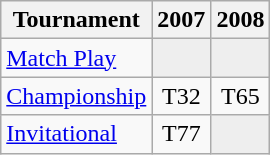<table class="wikitable" style="text-align:center;">
<tr>
<th>Tournament</th>
<th>2007</th>
<th>2008</th>
</tr>
<tr>
<td align="left"><a href='#'>Match Play</a></td>
<td style="background:#eeeeee;"></td>
<td style="background:#eeeeee;"></td>
</tr>
<tr>
<td align="left"><a href='#'>Championship</a></td>
<td>T32</td>
<td>T65</td>
</tr>
<tr>
<td align="left"><a href='#'>Invitational</a></td>
<td>T77</td>
<td style="background:#eeeeee;"></td>
</tr>
</table>
